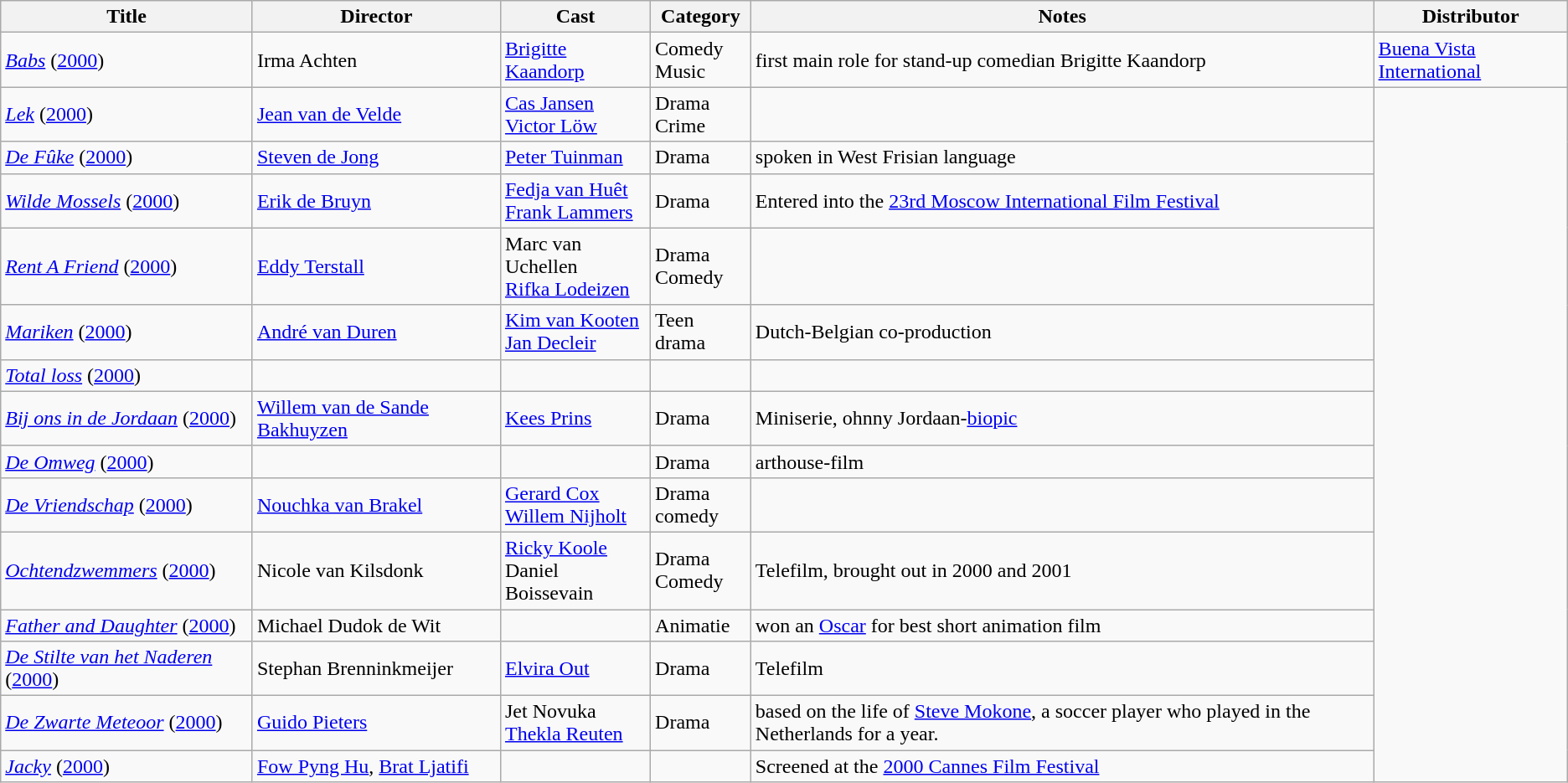<table class="wikitable">
<tr>
<th>Title</th>
<th>Director</th>
<th>Cast</th>
<th>Category</th>
<th>Notes</th>
<th>Distributor</th>
</tr>
<tr>
<td><em><a href='#'>Babs</a></em> (<a href='#'>2000</a>)</td>
<td>Irma Achten</td>
<td><a href='#'>Brigitte Kaandorp</a></td>
<td>Comedy<br>Music</td>
<td>first main role for stand-up comedian Brigitte Kaandorp</td>
<td><a href='#'>Buena Vista International</a></td>
</tr>
<tr>
<td><em><a href='#'>Lek</a></em> (<a href='#'>2000</a>)</td>
<td><a href='#'>Jean van de Velde</a></td>
<td><a href='#'>Cas Jansen</a><br><a href='#'>Victor Löw</a></td>
<td>Drama<br>Crime</td>
<td></td>
</tr>
<tr>
<td><em><a href='#'>De Fûke</a></em> (<a href='#'>2000</a>)</td>
<td><a href='#'>Steven de Jong</a></td>
<td><a href='#'>Peter Tuinman</a></td>
<td>Drama</td>
<td>spoken in West Frisian language</td>
</tr>
<tr>
<td><em><a href='#'>Wilde Mossels</a></em> (<a href='#'>2000</a>)</td>
<td><a href='#'>Erik de Bruyn</a></td>
<td><a href='#'>Fedja van Huêt</a><br><a href='#'>Frank Lammers</a></td>
<td>Drama</td>
<td>Entered into the <a href='#'>23rd Moscow International Film Festival</a></td>
</tr>
<tr>
<td><em><a href='#'>Rent A Friend</a></em> (<a href='#'>2000</a>)</td>
<td><a href='#'>Eddy Terstall</a></td>
<td>Marc van Uchellen<br><a href='#'>Rifka Lodeizen</a></td>
<td>Drama<br>Comedy</td>
<td></td>
</tr>
<tr>
<td><em><a href='#'>Mariken</a></em> (<a href='#'>2000</a>)</td>
<td><a href='#'>André van Duren</a></td>
<td><a href='#'>Kim van Kooten</a><br><a href='#'>Jan Decleir</a></td>
<td>Teen drama</td>
<td>Dutch-Belgian co-production</td>
</tr>
<tr>
<td><em><a href='#'>Total loss</a></em> (<a href='#'>2000</a>)</td>
<td></td>
<td></td>
<td></td>
<td></td>
</tr>
<tr>
<td><em><a href='#'>Bij ons in de Jordaan</a></em> (<a href='#'>2000</a>)</td>
<td><a href='#'>Willem van de Sande Bakhuyzen</a></td>
<td><a href='#'>Kees Prins</a></td>
<td>Drama</td>
<td>Miniserie, ohnny Jordaan-<a href='#'>biopic</a></td>
</tr>
<tr>
<td><em><a href='#'>De Omweg</a></em> (<a href='#'>2000</a>)</td>
<td></td>
<td></td>
<td>Drama</td>
<td>arthouse-film</td>
</tr>
<tr>
<td><em><a href='#'>De Vriendschap</a></em> (<a href='#'>2000</a>)</td>
<td><a href='#'>Nouchka van Brakel</a></td>
<td><a href='#'>Gerard Cox</a><br><a href='#'>Willem Nijholt</a></td>
<td>Drama<br>comedy</td>
<td></td>
</tr>
<tr>
<td><em><a href='#'>Ochtendzwemmers</a></em> (<a href='#'>2000</a>)</td>
<td>Nicole van Kilsdonk</td>
<td><a href='#'>Ricky Koole</a><br>Daniel Boissevain</td>
<td>Drama<br>Comedy</td>
<td>Telefilm, brought out in 2000 and 2001</td>
</tr>
<tr>
<td><em><a href='#'>Father and Daughter</a></em> (<a href='#'>2000</a>)</td>
<td>Michael Dudok de Wit</td>
<td></td>
<td>Animatie</td>
<td>won an <a href='#'>Oscar</a> for best short animation film</td>
</tr>
<tr>
<td><em><a href='#'>De Stilte van het Naderen</a></em> (<a href='#'>2000</a>)</td>
<td>Stephan Brenninkmeijer</td>
<td><a href='#'>Elvira Out</a></td>
<td>Drama</td>
<td>Telefilm</td>
</tr>
<tr>
<td><em><a href='#'>De Zwarte Meteoor</a></em> (<a href='#'>2000</a>)</td>
<td><a href='#'>Guido Pieters</a></td>
<td>Jet Novuka<br><a href='#'>Thekla Reuten</a></td>
<td>Drama</td>
<td>based on the life of <a href='#'>Steve Mokone</a>, a soccer player who played in the Netherlands for a year.</td>
</tr>
<tr>
<td><em><a href='#'>Jacky</a></em> (<a href='#'>2000</a>)</td>
<td><a href='#'>Fow Pyng Hu</a>, <a href='#'>Brat Ljatifi</a></td>
<td></td>
<td></td>
<td>Screened at the <a href='#'>2000 Cannes Film Festival</a></td>
</tr>
</table>
